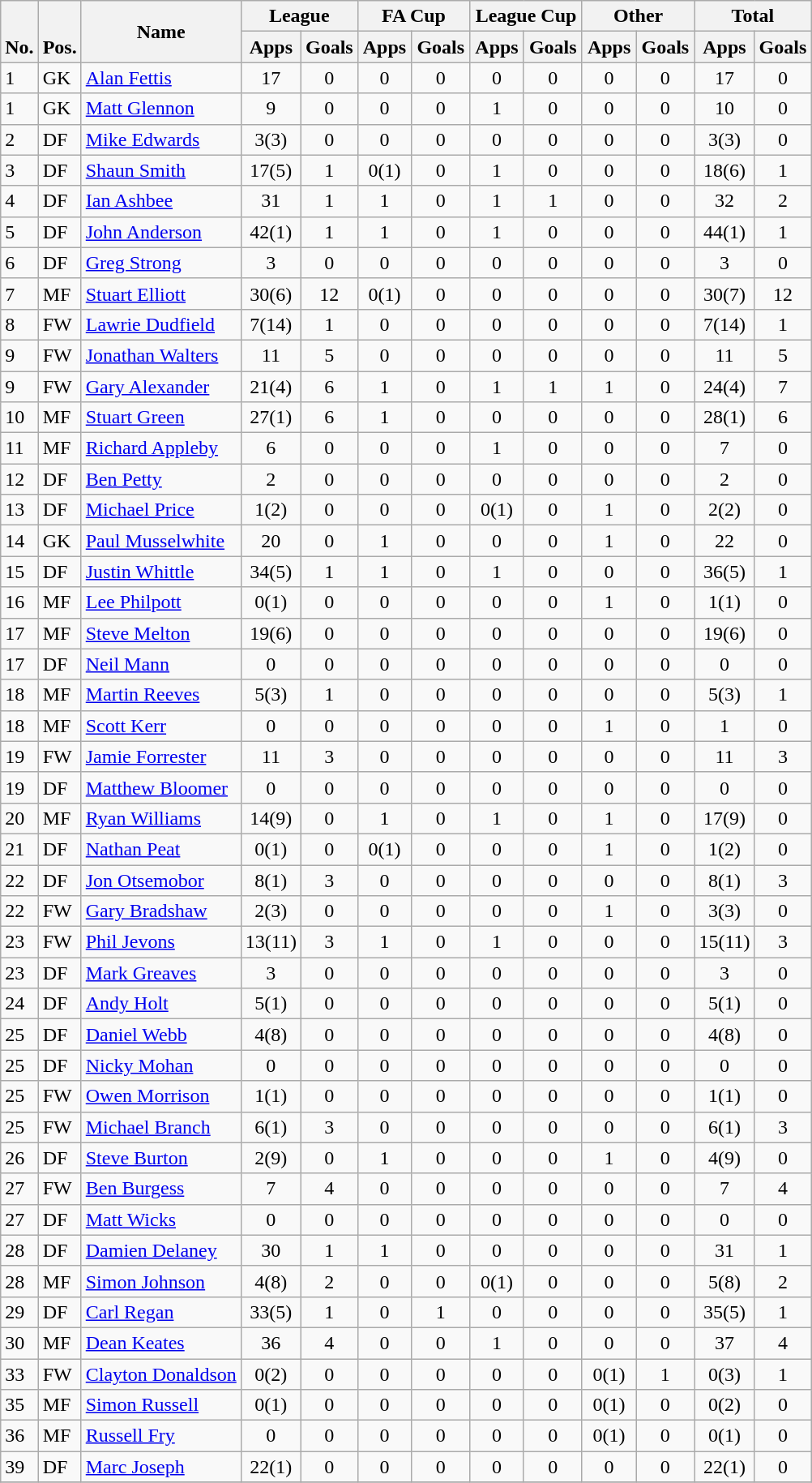<table class="wikitable" style="text-align:center">
<tr>
<th rowspan="2" valign="bottom">No.</th>
<th rowspan="2" valign="bottom">Pos.</th>
<th rowspan="2">Name</th>
<th colspan="2" width="85">League</th>
<th colspan="2" width="85">FA Cup</th>
<th colspan="2" width="85">League Cup</th>
<th colspan="2" width="85">Other</th>
<th colspan="2" width="85">Total</th>
</tr>
<tr>
<th>Apps</th>
<th>Goals</th>
<th>Apps</th>
<th>Goals</th>
<th>Apps</th>
<th>Goals</th>
<th>Apps</th>
<th>Goals</th>
<th>Apps</th>
<th>Goals</th>
</tr>
<tr>
<td align="left">1</td>
<td align="left">GK</td>
<td align="left"> <a href='#'>Alan Fettis</a></td>
<td>17</td>
<td>0</td>
<td>0</td>
<td>0</td>
<td>0</td>
<td>0</td>
<td>0</td>
<td>0</td>
<td>17</td>
<td>0</td>
</tr>
<tr>
<td align="left">1</td>
<td align="left">GK</td>
<td align="left"> <a href='#'>Matt Glennon</a></td>
<td>9</td>
<td>0</td>
<td>0</td>
<td>0</td>
<td>1</td>
<td>0</td>
<td>0</td>
<td>0</td>
<td>10</td>
<td>0</td>
</tr>
<tr>
<td align="left">2</td>
<td align="left">DF</td>
<td align="left"> <a href='#'>Mike Edwards</a></td>
<td>3(3)</td>
<td>0</td>
<td>0</td>
<td>0</td>
<td>0</td>
<td>0</td>
<td>0</td>
<td>0</td>
<td>3(3)</td>
<td>0</td>
</tr>
<tr>
<td align="left">3</td>
<td align="left">DF</td>
<td align="left"> <a href='#'>Shaun Smith</a></td>
<td>17(5)</td>
<td>1</td>
<td>0(1)</td>
<td>0</td>
<td>1</td>
<td>0</td>
<td>0</td>
<td>0</td>
<td>18(6)</td>
<td>1</td>
</tr>
<tr>
<td align="left">4</td>
<td align="left">DF</td>
<td align="left"> <a href='#'>Ian Ashbee</a></td>
<td>31</td>
<td>1</td>
<td>1</td>
<td>0</td>
<td>1</td>
<td>1</td>
<td>0</td>
<td>0</td>
<td>32</td>
<td>2</td>
</tr>
<tr>
<td align="left">5</td>
<td align="left">DF</td>
<td align="left"> <a href='#'>John Anderson</a></td>
<td>42(1)</td>
<td>1</td>
<td>1</td>
<td>0</td>
<td>1</td>
<td>0</td>
<td>0</td>
<td>0</td>
<td>44(1)</td>
<td>1</td>
</tr>
<tr>
<td align="left">6</td>
<td align="left">DF</td>
<td align="left"> <a href='#'>Greg Strong</a></td>
<td>3</td>
<td>0</td>
<td>0</td>
<td>0</td>
<td>0</td>
<td>0</td>
<td>0</td>
<td>0</td>
<td>3</td>
<td>0</td>
</tr>
<tr>
<td align="left">7</td>
<td align="left">MF</td>
<td align="left"> <a href='#'>Stuart Elliott</a></td>
<td>30(6)</td>
<td>12</td>
<td>0(1)</td>
<td>0</td>
<td>0</td>
<td>0</td>
<td>0</td>
<td>0</td>
<td>30(7)</td>
<td>12</td>
</tr>
<tr>
<td align="left">8</td>
<td align="left">FW</td>
<td align="left"> <a href='#'>Lawrie Dudfield</a></td>
<td>7(14)</td>
<td>1</td>
<td>0</td>
<td>0</td>
<td>0</td>
<td>0</td>
<td>0</td>
<td>0</td>
<td>7(14)</td>
<td>1</td>
</tr>
<tr>
<td align="left">9</td>
<td align="left">FW</td>
<td align="left"> <a href='#'>Jonathan Walters</a></td>
<td>11</td>
<td>5</td>
<td>0</td>
<td>0</td>
<td>0</td>
<td>0</td>
<td>0</td>
<td>0</td>
<td>11</td>
<td>5</td>
</tr>
<tr>
<td align="left">9</td>
<td align="left">FW</td>
<td align="left"> <a href='#'>Gary Alexander</a></td>
<td>21(4)</td>
<td>6</td>
<td>1</td>
<td>0</td>
<td>1</td>
<td>1</td>
<td>1</td>
<td>0</td>
<td>24(4)</td>
<td>7</td>
</tr>
<tr>
<td align="left">10</td>
<td align="left">MF</td>
<td align="left"> <a href='#'>Stuart Green</a></td>
<td>27(1)</td>
<td>6</td>
<td>1</td>
<td>0</td>
<td>0</td>
<td>0</td>
<td>0</td>
<td>0</td>
<td>28(1)</td>
<td>6</td>
</tr>
<tr>
<td align="left">11</td>
<td align="left">MF</td>
<td align="left"> <a href='#'>Richard Appleby</a></td>
<td>6</td>
<td>0</td>
<td>0</td>
<td>0</td>
<td>1</td>
<td>0</td>
<td>0</td>
<td>0</td>
<td>7</td>
<td>0</td>
</tr>
<tr>
<td align="left">12</td>
<td align="left">DF</td>
<td align="left"> <a href='#'>Ben Petty</a></td>
<td>2</td>
<td>0</td>
<td>0</td>
<td>0</td>
<td>0</td>
<td>0</td>
<td>0</td>
<td>0</td>
<td>2</td>
<td>0</td>
</tr>
<tr>
<td align="left">13</td>
<td align="left">DF</td>
<td align="left"> <a href='#'>Michael Price</a></td>
<td>1(2)</td>
<td>0</td>
<td>0</td>
<td>0</td>
<td>0(1)</td>
<td>0</td>
<td>1</td>
<td>0</td>
<td>2(2)</td>
<td>0</td>
</tr>
<tr>
<td align="left">14</td>
<td align="left">GK</td>
<td align="left"> <a href='#'>Paul Musselwhite</a></td>
<td>20</td>
<td>0</td>
<td>1</td>
<td>0</td>
<td>0</td>
<td>0</td>
<td>1</td>
<td>0</td>
<td>22</td>
<td>0</td>
</tr>
<tr>
<td align="left">15</td>
<td align="left">DF</td>
<td align="left"> <a href='#'>Justin Whittle</a></td>
<td>34(5)</td>
<td>1</td>
<td>1</td>
<td>0</td>
<td>1</td>
<td>0</td>
<td>0</td>
<td>0</td>
<td>36(5)</td>
<td>1</td>
</tr>
<tr>
<td align="left">16</td>
<td align="left">MF</td>
<td align="left"> <a href='#'>Lee Philpott</a></td>
<td>0(1)</td>
<td>0</td>
<td>0</td>
<td>0</td>
<td>0</td>
<td>0</td>
<td>1</td>
<td>0</td>
<td>1(1)</td>
<td>0</td>
</tr>
<tr>
<td align="left">17</td>
<td align="left">MF</td>
<td align="left"> <a href='#'>Steve Melton</a></td>
<td>19(6)</td>
<td>0</td>
<td>0</td>
<td>0</td>
<td>0</td>
<td>0</td>
<td>0</td>
<td>0</td>
<td>19(6)</td>
<td>0</td>
</tr>
<tr>
<td align="left">17</td>
<td align="left">DF</td>
<td align="left"> <a href='#'>Neil Mann</a></td>
<td>0</td>
<td>0</td>
<td>0</td>
<td>0</td>
<td>0</td>
<td>0</td>
<td>0</td>
<td>0</td>
<td>0</td>
<td>0</td>
</tr>
<tr>
<td align="left">18</td>
<td align="left">MF</td>
<td align="left"> <a href='#'>Martin Reeves</a></td>
<td>5(3)</td>
<td>1</td>
<td>0</td>
<td>0</td>
<td>0</td>
<td>0</td>
<td>0</td>
<td>0</td>
<td>5(3)</td>
<td>1</td>
</tr>
<tr>
<td align="left">18</td>
<td align="left">MF</td>
<td align="left"> <a href='#'>Scott Kerr</a></td>
<td>0</td>
<td>0</td>
<td>0</td>
<td>0</td>
<td>0</td>
<td>0</td>
<td>1</td>
<td>0</td>
<td>1</td>
<td>0</td>
</tr>
<tr>
<td align="left">19</td>
<td align="left">FW</td>
<td align="left"> <a href='#'>Jamie Forrester</a></td>
<td>11</td>
<td>3</td>
<td>0</td>
<td>0</td>
<td>0</td>
<td>0</td>
<td>0</td>
<td>0</td>
<td>11</td>
<td>3</td>
</tr>
<tr>
<td align="left">19</td>
<td align="left">DF</td>
<td align="left"> <a href='#'>Matthew Bloomer</a></td>
<td>0</td>
<td>0</td>
<td>0</td>
<td>0</td>
<td>0</td>
<td>0</td>
<td>0</td>
<td>0</td>
<td>0</td>
<td>0</td>
</tr>
<tr>
<td align="left">20</td>
<td align="left">MF</td>
<td align="left"> <a href='#'>Ryan Williams</a></td>
<td>14(9)</td>
<td>0</td>
<td>1</td>
<td>0</td>
<td>1</td>
<td>0</td>
<td>1</td>
<td>0</td>
<td>17(9)</td>
<td>0</td>
</tr>
<tr>
<td align="left">21</td>
<td align="left">DF</td>
<td align="left"> <a href='#'>Nathan Peat</a></td>
<td>0(1)</td>
<td>0</td>
<td>0(1)</td>
<td>0</td>
<td>0</td>
<td>0</td>
<td>1</td>
<td>0</td>
<td>1(2)</td>
<td>0</td>
</tr>
<tr>
<td align="left">22</td>
<td align="left">DF</td>
<td align="left"> <a href='#'>Jon Otsemobor</a></td>
<td>8(1)</td>
<td>3</td>
<td>0</td>
<td>0</td>
<td>0</td>
<td>0</td>
<td>0</td>
<td>0</td>
<td>8(1)</td>
<td>3</td>
</tr>
<tr>
<td align="left">22</td>
<td align="left">FW</td>
<td align="left"> <a href='#'>Gary Bradshaw</a></td>
<td>2(3)</td>
<td>0</td>
<td>0</td>
<td>0</td>
<td>0</td>
<td>0</td>
<td>1</td>
<td>0</td>
<td>3(3)</td>
<td>0</td>
</tr>
<tr>
<td align="left">23</td>
<td align="left">FW</td>
<td align="left"> <a href='#'>Phil Jevons</a></td>
<td>13(11)</td>
<td>3</td>
<td>1</td>
<td>0</td>
<td>1</td>
<td>0</td>
<td>0</td>
<td>0</td>
<td>15(11)</td>
<td>3</td>
</tr>
<tr>
<td align="left">23</td>
<td align="left">DF</td>
<td align="left"> <a href='#'>Mark Greaves</a></td>
<td>3</td>
<td>0</td>
<td>0</td>
<td>0</td>
<td>0</td>
<td>0</td>
<td>0</td>
<td>0</td>
<td>3</td>
<td>0</td>
</tr>
<tr>
<td align="left">24</td>
<td align="left">DF</td>
<td align="left"> <a href='#'>Andy Holt</a></td>
<td>5(1)</td>
<td>0</td>
<td>0</td>
<td>0</td>
<td>0</td>
<td>0</td>
<td>0</td>
<td>0</td>
<td>5(1)</td>
<td>0</td>
</tr>
<tr>
<td align="left">25</td>
<td align="left">DF</td>
<td align="left"> <a href='#'>Daniel Webb</a></td>
<td>4(8)</td>
<td>0</td>
<td>0</td>
<td>0</td>
<td>0</td>
<td>0</td>
<td>0</td>
<td>0</td>
<td>4(8)</td>
<td>0</td>
</tr>
<tr>
<td align="left">25</td>
<td align="left">DF</td>
<td align="left"> <a href='#'>Nicky Mohan</a></td>
<td>0</td>
<td>0</td>
<td>0</td>
<td>0</td>
<td>0</td>
<td>0</td>
<td>0</td>
<td>0</td>
<td>0</td>
<td>0</td>
</tr>
<tr>
<td align="left">25</td>
<td align="left">FW</td>
<td align="left"> <a href='#'>Owen Morrison</a></td>
<td>1(1)</td>
<td>0</td>
<td>0</td>
<td>0</td>
<td>0</td>
<td>0</td>
<td>0</td>
<td>0</td>
<td>1(1)</td>
<td>0</td>
</tr>
<tr>
<td align="left">25</td>
<td align="left">FW</td>
<td align="left"> <a href='#'>Michael Branch</a></td>
<td>6(1)</td>
<td>3</td>
<td>0</td>
<td>0</td>
<td>0</td>
<td>0</td>
<td>0</td>
<td>0</td>
<td>6(1)</td>
<td>3</td>
</tr>
<tr>
<td align="left">26</td>
<td align="left">DF</td>
<td align="left"> <a href='#'>Steve Burton</a></td>
<td>2(9)</td>
<td>0</td>
<td>1</td>
<td>0</td>
<td>0</td>
<td>0</td>
<td>1</td>
<td>0</td>
<td>4(9)</td>
<td>0</td>
</tr>
<tr>
<td align="left">27</td>
<td align="left">FW</td>
<td align="left"> <a href='#'>Ben Burgess</a></td>
<td>7</td>
<td>4</td>
<td>0</td>
<td>0</td>
<td>0</td>
<td>0</td>
<td>0</td>
<td>0</td>
<td>7</td>
<td>4</td>
</tr>
<tr>
<td align="left">27</td>
<td align="left">DF</td>
<td align="left"> <a href='#'>Matt Wicks</a></td>
<td>0</td>
<td>0</td>
<td>0</td>
<td>0</td>
<td>0</td>
<td>0</td>
<td>0</td>
<td>0</td>
<td>0</td>
<td>0</td>
</tr>
<tr>
<td align="left">28</td>
<td align="left">DF</td>
<td align="left"> <a href='#'>Damien Delaney</a></td>
<td>30</td>
<td>1</td>
<td>1</td>
<td>0</td>
<td>0</td>
<td>0</td>
<td>0</td>
<td>0</td>
<td>31</td>
<td>1</td>
</tr>
<tr>
<td align="left">28</td>
<td align="left">MF</td>
<td align="left"> <a href='#'>Simon Johnson</a></td>
<td>4(8)</td>
<td>2</td>
<td>0</td>
<td>0</td>
<td>0(1)</td>
<td>0</td>
<td>0</td>
<td>0</td>
<td>5(8)</td>
<td>2</td>
</tr>
<tr>
<td align="left">29</td>
<td align="left">DF</td>
<td align="left"> <a href='#'>Carl Regan</a></td>
<td>33(5)</td>
<td>1</td>
<td>0</td>
<td>1</td>
<td>0</td>
<td>0</td>
<td>0</td>
<td>0</td>
<td>35(5)</td>
<td>1</td>
</tr>
<tr>
<td align="left">30</td>
<td align="left">MF</td>
<td align="left"> <a href='#'>Dean Keates</a></td>
<td>36</td>
<td>4</td>
<td>0</td>
<td>0</td>
<td>1</td>
<td>0</td>
<td>0</td>
<td>0</td>
<td>37</td>
<td>4</td>
</tr>
<tr>
<td align="left">33</td>
<td align="left">FW</td>
<td align="left"> <a href='#'>Clayton Donaldson</a></td>
<td>0(2)</td>
<td>0</td>
<td>0</td>
<td>0</td>
<td>0</td>
<td>0</td>
<td>0(1)</td>
<td>1</td>
<td>0(3)</td>
<td>1</td>
</tr>
<tr>
<td align="left">35</td>
<td align="left">MF</td>
<td align="left"> <a href='#'>Simon Russell</a></td>
<td>0(1)</td>
<td>0</td>
<td>0</td>
<td>0</td>
<td>0</td>
<td>0</td>
<td>0(1)</td>
<td>0</td>
<td>0(2)</td>
<td>0</td>
</tr>
<tr>
<td align="left">36</td>
<td align="left">MF</td>
<td align="left"> <a href='#'>Russell Fry</a></td>
<td>0</td>
<td>0</td>
<td>0</td>
<td>0</td>
<td>0</td>
<td>0</td>
<td>0(1)</td>
<td>0</td>
<td>0(1)</td>
<td>0</td>
</tr>
<tr>
<td align="left">39</td>
<td align="left">DF</td>
<td align="left"> <a href='#'>Marc Joseph</a></td>
<td>22(1)</td>
<td>0</td>
<td>0</td>
<td>0</td>
<td>0</td>
<td>0</td>
<td>0</td>
<td>0</td>
<td>22(1)</td>
<td>0</td>
</tr>
<tr>
</tr>
</table>
